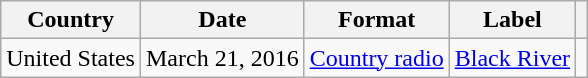<table class="wikitable plainrowheaders">
<tr>
<th>Country</th>
<th>Date</th>
<th>Format</th>
<th>Label</th>
<th></th>
</tr>
<tr>
<td>United States</td>
<td>March 21, 2016</td>
<td><a href='#'>Country radio</a></td>
<td><a href='#'>Black River</a></td>
<td></td>
</tr>
</table>
